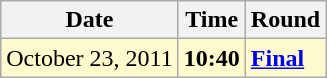<table class="wikitable">
<tr>
<th>Date</th>
<th>Time</th>
<th>Round</th>
</tr>
<tr style=background:lemonchiffon>
<td>October 23, 2011</td>
<td><strong>10:40</strong></td>
<td><strong><a href='#'>Final</a></strong></td>
</tr>
</table>
